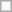<table class="infobox">
</table>
